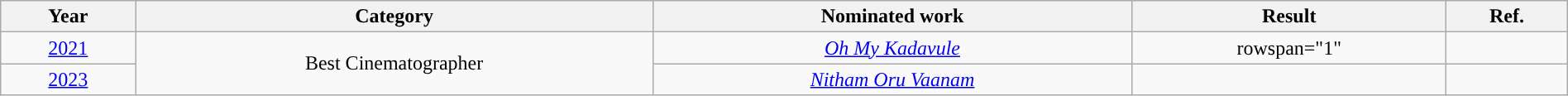<table class="wikitable sortable" style="width: 100%; text-align: center;">
<tr>
<th scope="col">Year</th>
<th scope="col">Category</th>
<th scope="col">Nominated work</th>
<th scope="col">Result</th>
<th scope="col">Ref.</th>
</tr>
<tr>
<td><a href='#'>2021</a></td>
<td rowspan="2">Best Cinematographer</td>
<td><em><a href='#'>Oh My Kadavule</a></em></td>
<td>rowspan="1" </td>
<td></td>
</tr>
<tr>
<td><a href='#'>2023</a></td>
<td><em><a href='#'>Nitham Oru Vaanam</a></em></td>
<td></td>
<td></td>
</tr>
</table>
